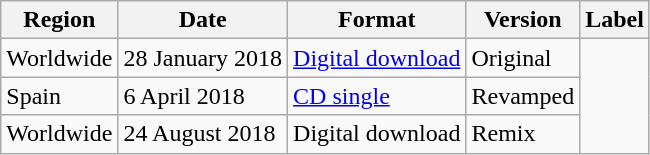<table class=wikitable>
<tr>
<th>Region</th>
<th>Date</th>
<th>Format</th>
<th>Version</th>
<th>Label</th>
</tr>
<tr>
<td rowspan="2">Worldwide</td>
<td>28 January 2018</td>
<td rowspan="2"><a href='#'>Digital download</a></td>
<td>Original</td>
<td rowspan="4"></td>
</tr>
<tr>
<td rowspan="2">6 April 2018</td>
<td rowspan="2">Revamped</td>
</tr>
<tr>
<td>Spain</td>
<td><a href='#'>CD single</a></td>
</tr>
<tr>
<td>Worldwide</td>
<td>24 August 2018</td>
<td>Digital download</td>
<td>Remix</td>
</tr>
</table>
